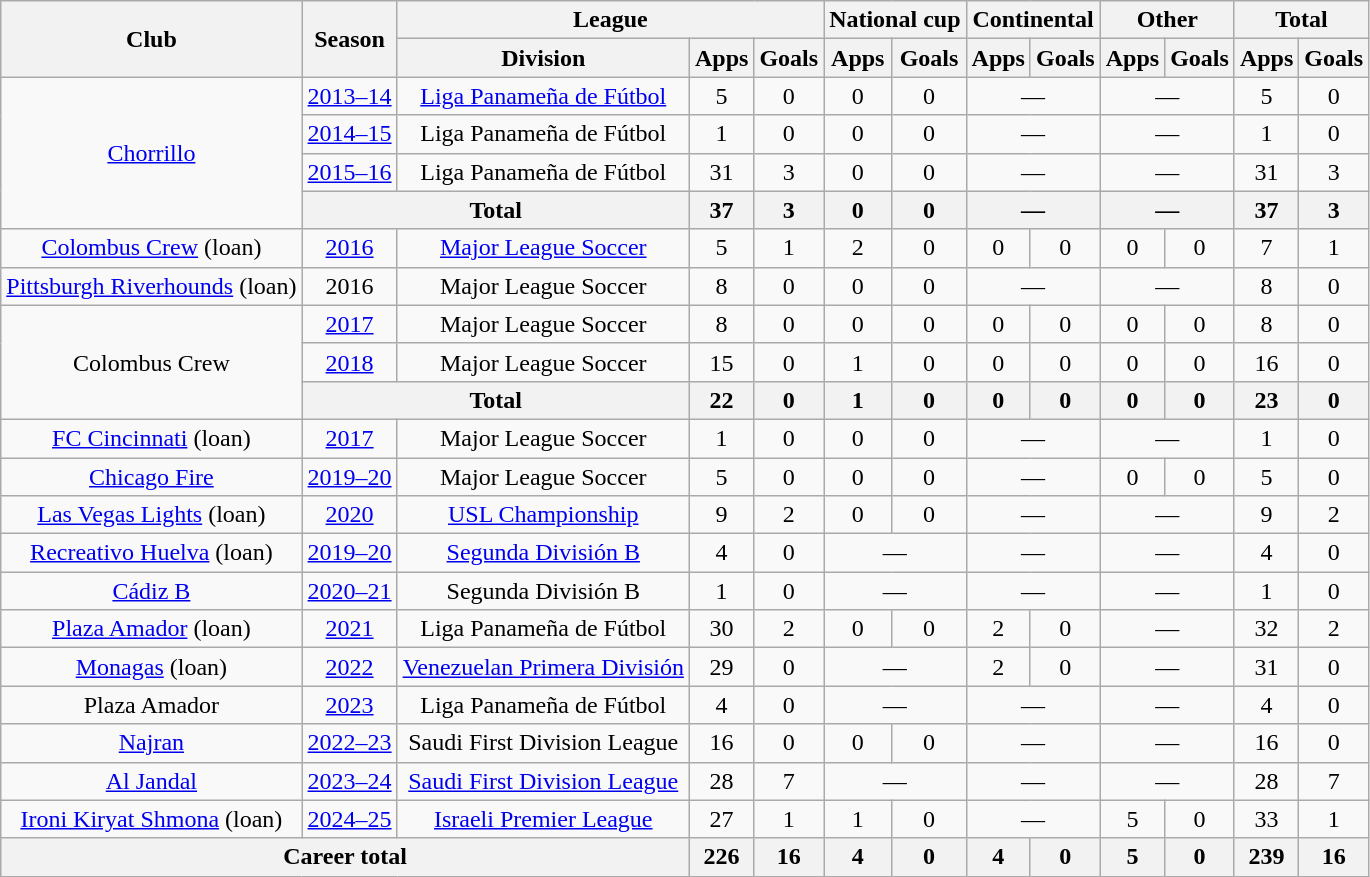<table class="wikitable" style="text-align:center">
<tr>
<th rowspan="2">Club</th>
<th rowspan="2">Season</th>
<th colspan="3">League</th>
<th colspan="2">National cup</th>
<th colspan="2">Continental</th>
<th colspan="2">Other</th>
<th colspan="2">Total</th>
</tr>
<tr>
<th>Division</th>
<th>Apps</th>
<th>Goals</th>
<th>Apps</th>
<th>Goals</th>
<th>Apps</th>
<th>Goals</th>
<th>Apps</th>
<th>Goals</th>
<th>Apps</th>
<th>Goals</th>
</tr>
<tr>
<td rowspan="4"><a href='#'>Chorrillo</a></td>
<td><a href='#'>2013–14</a></td>
<td><a href='#'>Liga Panameña de Fútbol</a></td>
<td>5</td>
<td>0</td>
<td>0</td>
<td>0</td>
<td colspan="2">—</td>
<td colspan="2">—</td>
<td>5</td>
<td>0</td>
</tr>
<tr>
<td><a href='#'>2014–15</a></td>
<td>Liga Panameña de Fútbol</td>
<td>1</td>
<td>0</td>
<td>0</td>
<td>0</td>
<td colspan="2">—</td>
<td colspan="2">—</td>
<td>1</td>
<td>0</td>
</tr>
<tr>
<td><a href='#'>2015–16</a></td>
<td>Liga Panameña de Fútbol</td>
<td>31</td>
<td>3</td>
<td>0</td>
<td>0</td>
<td colspan="2">—</td>
<td colspan="2">—</td>
<td>31</td>
<td>3</td>
</tr>
<tr>
<th colspan="2">Total</th>
<th>37</th>
<th>3</th>
<th>0</th>
<th>0</th>
<th colspan="2">—</th>
<th colspan="2">—</th>
<th>37</th>
<th>3</th>
</tr>
<tr>
<td><a href='#'>Colombus Crew</a> (loan)</td>
<td><a href='#'>2016</a></td>
<td><a href='#'>Major League Soccer</a></td>
<td>5</td>
<td>1</td>
<td>2</td>
<td>0</td>
<td>0</td>
<td>0</td>
<td>0</td>
<td>0</td>
<td>7</td>
<td>1</td>
</tr>
<tr>
<td><a href='#'>Pittsburgh Riverhounds</a> (loan)</td>
<td>2016</td>
<td>Major League Soccer</td>
<td>8</td>
<td>0</td>
<td>0</td>
<td>0</td>
<td colspan="2">—</td>
<td colspan="2">—</td>
<td>8</td>
<td>0</td>
</tr>
<tr>
<td rowspan="3">Colombus Crew</td>
<td><a href='#'>2017</a></td>
<td>Major League Soccer</td>
<td>8</td>
<td>0</td>
<td>0</td>
<td>0</td>
<td>0</td>
<td>0</td>
<td>0</td>
<td>0</td>
<td>8</td>
<td>0</td>
</tr>
<tr>
<td><a href='#'>2018</a></td>
<td>Major League Soccer</td>
<td>15</td>
<td>0</td>
<td>1</td>
<td>0</td>
<td>0</td>
<td>0</td>
<td>0</td>
<td>0</td>
<td>16</td>
<td>0</td>
</tr>
<tr>
<th colspan="2">Total</th>
<th>22</th>
<th>0</th>
<th>1</th>
<th>0</th>
<th>0</th>
<th>0</th>
<th>0</th>
<th>0</th>
<th>23</th>
<th>0</th>
</tr>
<tr>
<td><a href='#'>FC Cincinnati</a> (loan)</td>
<td><a href='#'>2017</a></td>
<td>Major League Soccer</td>
<td>1</td>
<td>0</td>
<td>0</td>
<td>0</td>
<td colspan="2">—</td>
<td colspan="2">—</td>
<td>1</td>
<td>0</td>
</tr>
<tr>
<td><a href='#'>Chicago Fire</a></td>
<td><a href='#'>2019–20</a></td>
<td>Major League Soccer</td>
<td>5</td>
<td>0</td>
<td>0</td>
<td>0</td>
<td colspan="2">—</td>
<td>0</td>
<td>0</td>
<td>5</td>
<td>0</td>
</tr>
<tr>
<td><a href='#'>Las Vegas Lights</a> (loan)</td>
<td><a href='#'>2020</a></td>
<td><a href='#'>USL Championship</a></td>
<td>9</td>
<td>2</td>
<td>0</td>
<td>0</td>
<td colspan="2">—</td>
<td colspan="2">—</td>
<td>9</td>
<td>2</td>
</tr>
<tr>
<td><a href='#'>Recreativo Huelva</a> (loan)</td>
<td><a href='#'>2019–20</a></td>
<td><a href='#'>Segunda División B</a></td>
<td>4</td>
<td>0</td>
<td colspan="2">—</td>
<td colspan="2">—</td>
<td colspan="2">—</td>
<td>4</td>
<td>0</td>
</tr>
<tr>
<td><a href='#'>Cádiz B</a></td>
<td><a href='#'>2020–21</a></td>
<td>Segunda División B</td>
<td>1</td>
<td>0</td>
<td colspan="2">—</td>
<td colspan="2">—</td>
<td colspan="2">—</td>
<td>1</td>
<td>0</td>
</tr>
<tr>
<td><a href='#'>Plaza Amador</a> (loan)</td>
<td><a href='#'>2021</a></td>
<td>Liga Panameña de Fútbol</td>
<td>30</td>
<td>2</td>
<td>0</td>
<td>0</td>
<td>2</td>
<td>0</td>
<td colspan="2">—</td>
<td>32</td>
<td>2</td>
</tr>
<tr>
<td><a href='#'>Monagas</a> (loan)</td>
<td><a href='#'>2022</a></td>
<td><a href='#'>Venezuelan Primera División</a></td>
<td>29</td>
<td>0</td>
<td colspan="2">—</td>
<td>2</td>
<td>0</td>
<td colspan="2">—</td>
<td>31</td>
<td>0</td>
</tr>
<tr>
<td>Plaza Amador</td>
<td><a href='#'>2023</a></td>
<td>Liga Panameña de Fútbol</td>
<td>4</td>
<td>0</td>
<td colspan="2">—</td>
<td colspan="2">—</td>
<td colspan="2">—</td>
<td>4</td>
<td>0</td>
</tr>
<tr>
<td><a href='#'>Najran</a></td>
<td><a href='#'>2022–23</a></td>
<td>Saudi First Division League</td>
<td>16</td>
<td>0</td>
<td>0</td>
<td>0</td>
<td colspan="2">—</td>
<td colspan="2">—</td>
<td>16</td>
<td>0</td>
</tr>
<tr>
<td><a href='#'>Al Jandal</a></td>
<td><a href='#'>2023–24</a></td>
<td><a href='#'>Saudi First Division League</a></td>
<td>28</td>
<td>7</td>
<td colspan="2">—</td>
<td colspan="2">—</td>
<td colspan="2">—</td>
<td>28</td>
<td>7</td>
</tr>
<tr>
<td><a href='#'>Ironi Kiryat Shmona</a> (loan)</td>
<td><a href='#'>2024–25</a></td>
<td><a href='#'>Israeli Premier League</a></td>
<td>27</td>
<td>1</td>
<td>1</td>
<td>0</td>
<td colspan="2">—</td>
<td>5</td>
<td>0</td>
<td>33</td>
<td>1</td>
</tr>
<tr>
<th colspan="3">Career total</th>
<th>226</th>
<th>16</th>
<th>4</th>
<th>0</th>
<th>4</th>
<th>0</th>
<th>5</th>
<th>0</th>
<th>239</th>
<th>16</th>
</tr>
</table>
